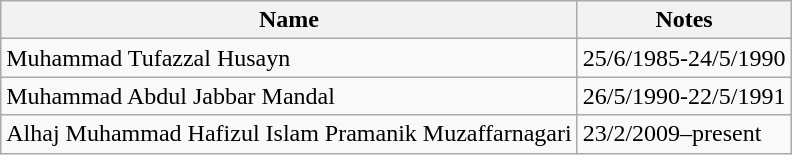<table class="wikitable">
<tr>
<th>Name</th>
<th>Notes</th>
</tr>
<tr>
<td>Muhammad Tufazzal Husayn</td>
<td>25/6/1985-24/5/1990</td>
</tr>
<tr>
<td>Muhammad Abdul Jabbar Mandal</td>
<td>26/5/1990-22/5/1991</td>
</tr>
<tr>
<td>Alhaj Muhammad Hafizul Islam Pramanik Muzaffarnagari</td>
<td>23/2/2009–present</td>
</tr>
</table>
